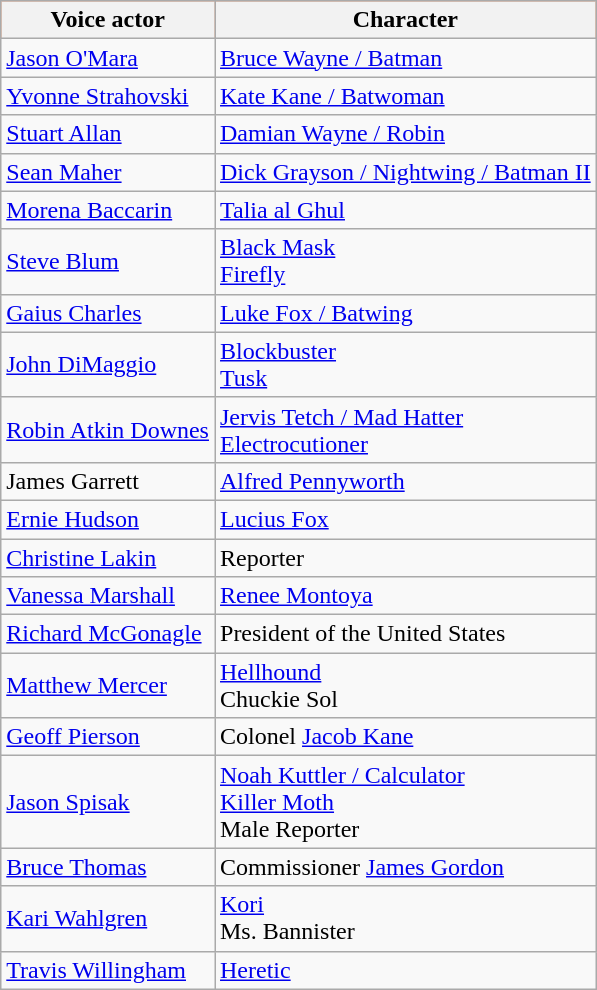<table class="wikitable sortable">
<tr style="background:rgb(255,85,0);">
<th>Voice actor</th>
<th>Character</th>
</tr>
<tr>
<td><a href='#'>Jason O'Mara</a></td>
<td><a href='#'>Bruce Wayne / Batman</a></td>
</tr>
<tr>
<td><a href='#'>Yvonne Strahovski</a></td>
<td><a href='#'>Kate Kane / Batwoman</a></td>
</tr>
<tr>
<td><a href='#'>Stuart Allan</a></td>
<td><a href='#'>Damian Wayne / Robin</a></td>
</tr>
<tr>
<td><a href='#'>Sean Maher</a></td>
<td><a href='#'>Dick Grayson / Nightwing / Batman II</a></td>
</tr>
<tr>
<td><a href='#'>Morena Baccarin</a></td>
<td><a href='#'>Talia al Ghul</a></td>
</tr>
<tr>
<td><a href='#'>Steve Blum</a></td>
<td><a href='#'>Black Mask</a><br><a href='#'>Firefly</a></td>
</tr>
<tr>
<td><a href='#'>Gaius Charles</a></td>
<td><a href='#'>Luke Fox / Batwing</a></td>
</tr>
<tr>
<td><a href='#'>John DiMaggio</a></td>
<td><a href='#'>Blockbuster</a><br><a href='#'>Tusk</a></td>
</tr>
<tr>
<td><a href='#'>Robin Atkin Downes</a></td>
<td><a href='#'>Jervis Tetch / Mad Hatter</a><br><a href='#'>Electrocutioner</a></td>
</tr>
<tr>
<td>James Garrett</td>
<td><a href='#'>Alfred Pennyworth</a></td>
</tr>
<tr>
<td><a href='#'>Ernie Hudson</a></td>
<td><a href='#'>Lucius Fox</a></td>
</tr>
<tr>
<td><a href='#'>Christine Lakin</a></td>
<td>Reporter</td>
</tr>
<tr>
<td><a href='#'>Vanessa Marshall</a></td>
<td><a href='#'>Renee Montoya</a></td>
</tr>
<tr>
<td><a href='#'>Richard McGonagle</a></td>
<td>President of the United States</td>
</tr>
<tr>
<td><a href='#'>Matthew Mercer</a></td>
<td><a href='#'>Hellhound</a><br>Chuckie Sol</td>
</tr>
<tr>
<td><a href='#'>Geoff Pierson</a></td>
<td>Colonel <a href='#'>Jacob Kane</a></td>
</tr>
<tr>
<td><a href='#'>Jason Spisak</a></td>
<td><a href='#'>Noah Kuttler / Calculator</a><br><a href='#'>Killer Moth</a><br>Male Reporter</td>
</tr>
<tr>
<td><a href='#'>Bruce Thomas</a></td>
<td>Commissioner <a href='#'>James Gordon</a></td>
</tr>
<tr>
<td><a href='#'>Kari Wahlgren</a></td>
<td><a href='#'>Kori</a><br>Ms. Bannister</td>
</tr>
<tr>
<td><a href='#'>Travis Willingham</a></td>
<td><a href='#'>Heretic</a></td>
</tr>
</table>
